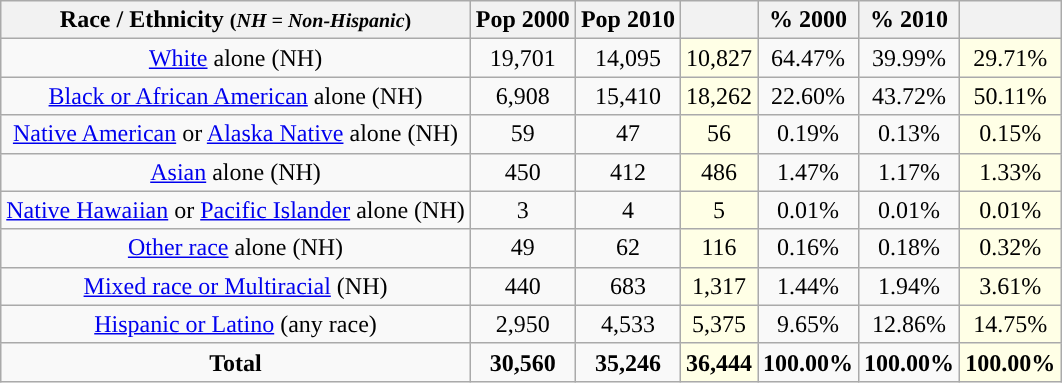<table class="wikitable" style="text-align:center;">
<tr>
<th>Race / Ethnicity <small>(<em>NH = Non-Hispanic</em>)</small></th>
<th>Pop 2000</th>
<th>Pop 2010</th>
<th></th>
<th>% 2000</th>
<th>% 2010</th>
<th></th>
</tr>
<tr>
<td><a href='#'>White</a> alone (NH)</td>
<td>19,701</td>
<td>14,095</td>
<td style='background: #ffffe6;'>10,827</td>
<td>64.47%</td>
<td>39.99%</td>
<td style='background: #ffffe6;'>29.71%</td>
</tr>
<tr>
<td><a href='#'>Black or African American</a> alone (NH)</td>
<td>6,908</td>
<td>15,410</td>
<td style='background: #ffffe6;'>18,262</td>
<td>22.60%</td>
<td>43.72%</td>
<td style='background: #ffffe6;'>50.11%</td>
</tr>
<tr>
<td><a href='#'>Native American</a> or <a href='#'>Alaska Native</a> alone (NH)</td>
<td>59</td>
<td>47</td>
<td style='background: #ffffe6;'>56</td>
<td>0.19%</td>
<td>0.13%</td>
<td style='background: #ffffe6;'>0.15%</td>
</tr>
<tr>
<td><a href='#'>Asian</a> alone (NH)</td>
<td>450</td>
<td>412</td>
<td style='background: #ffffe6;'>486</td>
<td>1.47%</td>
<td>1.17%</td>
<td style='background: #ffffe6;'>1.33%</td>
</tr>
<tr>
<td><a href='#'>Native Hawaiian</a> or <a href='#'>Pacific Islander</a> alone (NH)</td>
<td>3</td>
<td>4</td>
<td style='background: #ffffe6;'>5</td>
<td>0.01%</td>
<td>0.01%</td>
<td style='background: #ffffe6;'>0.01%</td>
</tr>
<tr>
<td><a href='#'>Other race</a> alone (NH)</td>
<td>49</td>
<td>62</td>
<td style='background: #ffffe6;'>116</td>
<td>0.16%</td>
<td>0.18%</td>
<td style='background: #ffffe6;'>0.32%</td>
</tr>
<tr>
<td><a href='#'>Mixed race or Multiracial</a> (NH)</td>
<td>440</td>
<td>683</td>
<td style='background: #ffffe6;'>1,317</td>
<td>1.44%</td>
<td>1.94%</td>
<td style='background: #ffffe6;'>3.61%</td>
</tr>
<tr>
<td><a href='#'>Hispanic or Latino</a> (any race)</td>
<td>2,950</td>
<td>4,533</td>
<td style='background: #ffffe6;'>5,375</td>
<td>9.65%</td>
<td>12.86%</td>
<td style='background: #ffffe6;'>14.75%</td>
</tr>
<tr>
<td><strong>Total</strong></td>
<td><strong>30,560</strong></td>
<td><strong>35,246</strong></td>
<td style='background: #ffffe6;'><strong>36,444</strong></td>
<td><strong>100.00%</strong></td>
<td><strong>100.00%</strong></td>
<td style='background: #ffffe6;'><strong>100.00%</strong></td>
</tr>
</table>
